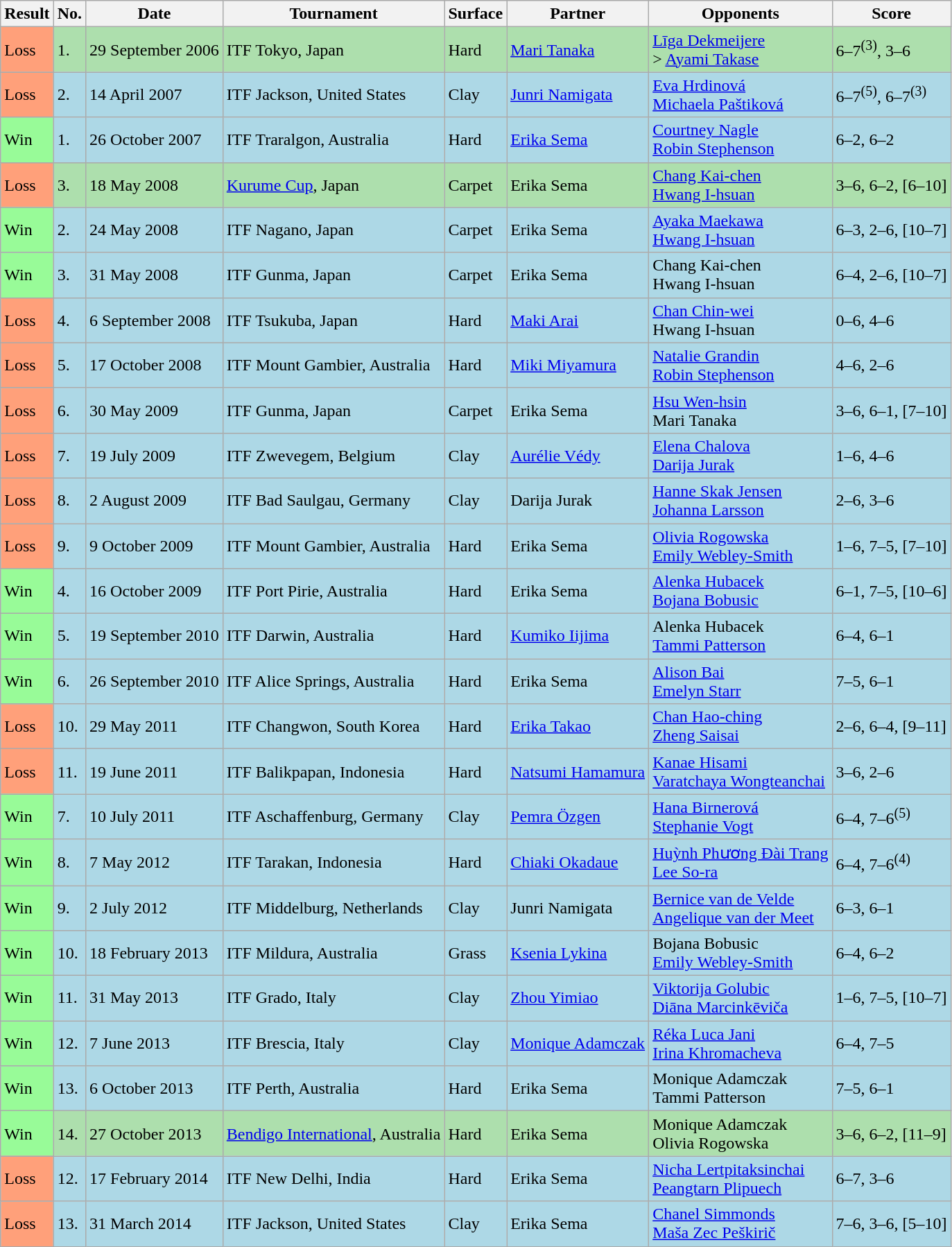<table class="sortable wikitable">
<tr>
<th>Result</th>
<th>No.</th>
<th>Date</th>
<th>Tournament</th>
<th>Surface</th>
<th>Partner</th>
<th>Opponents</th>
<th class="unsortable">Score</th>
</tr>
<tr style="background:#addfad;">
<td style="background:#ffa07a;">Loss</td>
<td>1.</td>
<td>29 September 2006</td>
<td>ITF Tokyo, Japan</td>
<td>Hard</td>
<td> <a href='#'>Mari Tanaka</a></td>
<td> <a href='#'>Līga Dekmeijere</a> <br> > <a href='#'>Ayami Takase</a></td>
<td>6–7<sup>(3)</sup>, 3–6</td>
</tr>
<tr style="background:lightblue;">
<td style="background:#ffa07a;">Loss</td>
<td>2.</td>
<td>14 April 2007</td>
<td>ITF Jackson, United States</td>
<td>Clay</td>
<td> <a href='#'>Junri Namigata</a></td>
<td> <a href='#'>Eva Hrdinová</a> <br>  <a href='#'>Michaela Paštiková</a></td>
<td>6–7<sup>(5)</sup>, 6–7<sup>(3)</sup></td>
</tr>
<tr style="background:lightblue;">
<td style="background:#98fb98;">Win</td>
<td>1.</td>
<td>26 October 2007</td>
<td>ITF Traralgon, Australia</td>
<td>Hard</td>
<td> <a href='#'>Erika Sema</a></td>
<td> <a href='#'>Courtney Nagle</a> <br>  <a href='#'>Robin Stephenson</a></td>
<td>6–2, 6–2</td>
</tr>
<tr style="background:#addfad;">
<td style="background:#ffa07a;">Loss</td>
<td>3.</td>
<td>18 May 2008</td>
<td><a href='#'>Kurume Cup</a>, Japan</td>
<td>Carpet</td>
<td> Erika Sema</td>
<td> <a href='#'>Chang Kai-chen</a> <br>  <a href='#'>Hwang I-hsuan</a></td>
<td>3–6, 6–2, [6–10]</td>
</tr>
<tr style="background:lightblue;">
<td style="background:#98fb98;">Win</td>
<td>2.</td>
<td>24 May 2008</td>
<td>ITF Nagano, Japan</td>
<td>Carpet</td>
<td> Erika Sema</td>
<td> <a href='#'>Ayaka Maekawa</a> <br>  <a href='#'>Hwang I-hsuan</a></td>
<td>6–3, 2–6, [10–7]</td>
</tr>
<tr style="background:lightblue;">
<td style="background:#98fb98;">Win</td>
<td>3.</td>
<td>31 May 2008</td>
<td>ITF Gunma, Japan</td>
<td>Carpet</td>
<td> Erika Sema</td>
<td> Chang Kai-chen <br>  Hwang I-hsuan</td>
<td>6–4, 2–6, [10–7]</td>
</tr>
<tr style="background:lightblue;">
<td style="background:#ffa07a;">Loss</td>
<td>4.</td>
<td>6 September 2008</td>
<td>ITF Tsukuba, Japan</td>
<td>Hard</td>
<td> <a href='#'>Maki Arai</a></td>
<td> <a href='#'>Chan Chin-wei</a> <br>  Hwang I-hsuan</td>
<td>0–6, 4–6</td>
</tr>
<tr style="background:lightblue;">
<td style="background:#ffa07a;">Loss</td>
<td>5.</td>
<td>17 October 2008</td>
<td>ITF Mount Gambier, Australia</td>
<td>Hard</td>
<td> <a href='#'>Miki Miyamura</a></td>
<td> <a href='#'>Natalie Grandin</a> <br>  <a href='#'>Robin Stephenson</a></td>
<td>4–6, 2–6</td>
</tr>
<tr style="background:lightblue;">
<td style="background:#ffa07a;">Loss</td>
<td>6.</td>
<td>30 May 2009</td>
<td>ITF Gunma, Japan</td>
<td>Carpet</td>
<td> Erika Sema</td>
<td> <a href='#'>Hsu Wen-hsin</a> <br>  Mari Tanaka</td>
<td>3–6, 6–1, [7–10]</td>
</tr>
<tr style="background:lightblue;">
<td style="background:#ffa07a;">Loss</td>
<td>7.</td>
<td>19 July 2009</td>
<td>ITF Zwevegem, Belgium</td>
<td>Clay</td>
<td> <a href='#'>Aurélie Védy</a></td>
<td> <a href='#'>Elena Chalova</a> <br>  <a href='#'>Darija Jurak</a></td>
<td>1–6, 4–6</td>
</tr>
<tr style="background:lightblue;">
<td style="background:#ffa07a;">Loss</td>
<td>8.</td>
<td>2 August 2009</td>
<td>ITF Bad Saulgau, Germany</td>
<td>Clay</td>
<td> Darija Jurak</td>
<td> <a href='#'>Hanne Skak Jensen</a> <br>  <a href='#'>Johanna Larsson</a></td>
<td>2–6, 3–6</td>
</tr>
<tr style="background:lightblue;">
<td style="background:#ffa07a;">Loss</td>
<td>9.</td>
<td>9 October 2009</td>
<td>ITF Mount Gambier, Australia</td>
<td>Hard</td>
<td> Erika Sema</td>
<td> <a href='#'>Olivia Rogowska</a> <br>  <a href='#'>Emily Webley-Smith</a></td>
<td>1–6, 7–5, [7–10]</td>
</tr>
<tr style="background:lightblue;">
<td style="background:#98fb98;">Win</td>
<td>4.</td>
<td>16 October 2009</td>
<td>ITF Port Pirie, Australia</td>
<td>Hard</td>
<td> Erika Sema</td>
<td> <a href='#'>Alenka Hubacek</a> <br>  <a href='#'>Bojana Bobusic</a></td>
<td>6–1, 7–5, [10–6]</td>
</tr>
<tr style="background:lightblue;">
<td style="background:#98fb98;">Win</td>
<td>5.</td>
<td>19 September 2010</td>
<td>ITF Darwin, Australia</td>
<td>Hard</td>
<td> <a href='#'>Kumiko Iijima</a></td>
<td> Alenka Hubacek <br>  <a href='#'>Tammi Patterson</a></td>
<td>6–4, 6–1</td>
</tr>
<tr style="background:lightblue;">
<td style="background:#98fb98;">Win</td>
<td>6.</td>
<td>26 September 2010</td>
<td>ITF Alice Springs, Australia</td>
<td>Hard</td>
<td> Erika Sema</td>
<td> <a href='#'>Alison Bai</a> <br>  <a href='#'>Emelyn Starr</a></td>
<td>7–5, 6–1</td>
</tr>
<tr style="background:lightblue;">
<td style="background:#ffa07a;">Loss</td>
<td>10.</td>
<td>29 May 2011</td>
<td>ITF Changwon, South Korea</td>
<td>Hard</td>
<td> <a href='#'>Erika Takao</a></td>
<td> <a href='#'>Chan Hao-ching</a> <br>  <a href='#'>Zheng Saisai</a></td>
<td>2–6, 6–4, [9–11]</td>
</tr>
<tr style="background:lightblue;">
<td style="background:#ffa07a;">Loss</td>
<td>11.</td>
<td>19 June 2011</td>
<td>ITF Balikpapan, Indonesia</td>
<td>Hard</td>
<td> <a href='#'>Natsumi Hamamura</a></td>
<td> <a href='#'>Kanae Hisami</a> <br>  <a href='#'>Varatchaya Wongteanchai</a></td>
<td>3–6, 2–6</td>
</tr>
<tr style="background:lightblue;">
<td style="background:#98fb98;">Win</td>
<td>7.</td>
<td>10 July 2011</td>
<td>ITF Aschaffenburg, Germany</td>
<td>Clay</td>
<td> <a href='#'>Pemra Özgen</a></td>
<td> <a href='#'>Hana Birnerová</a> <br>  <a href='#'>Stephanie Vogt</a></td>
<td>6–4, 7–6<sup>(5)</sup></td>
</tr>
<tr style="background:lightblue;">
<td style="background:#98fb98;">Win</td>
<td>8.</td>
<td>7 May 2012</td>
<td>ITF Tarakan, Indonesia</td>
<td>Hard</td>
<td> <a href='#'>Chiaki Okadaue</a></td>
<td> <a href='#'>Huỳnh Phương Đài Trang</a> <br>  <a href='#'>Lee So-ra</a></td>
<td>6–4, 7–6<sup>(4)</sup></td>
</tr>
<tr style="background:lightblue;">
<td style="background:#98fb98;">Win</td>
<td>9.</td>
<td>2 July 2012</td>
<td>ITF Middelburg, Netherlands</td>
<td>Clay</td>
<td> Junri Namigata</td>
<td> <a href='#'>Bernice van de Velde</a> <br>  <a href='#'>Angelique van der Meet</a></td>
<td>6–3, 6–1</td>
</tr>
<tr style="background:lightblue;">
<td style="background:#98fb98;">Win</td>
<td>10.</td>
<td>18 February 2013</td>
<td>ITF Mildura, Australia</td>
<td>Grass</td>
<td> <a href='#'>Ksenia Lykina</a></td>
<td> Bojana Bobusic <br>  <a href='#'>Emily Webley-Smith</a></td>
<td>6–4, 6–2</td>
</tr>
<tr style="background:lightblue;">
<td style="background:#98fb98;">Win</td>
<td>11.</td>
<td>31 May 2013</td>
<td>ITF Grado, Italy</td>
<td>Clay</td>
<td> <a href='#'>Zhou Yimiao</a></td>
<td> <a href='#'>Viktorija Golubic</a> <br>  <a href='#'>Diāna Marcinkēviča</a></td>
<td>1–6, 7–5, [10–7]</td>
</tr>
<tr style="background:lightblue;">
<td style="background:#98fb98;">Win</td>
<td>12.</td>
<td>7 June 2013</td>
<td>ITF Brescia, Italy</td>
<td>Clay</td>
<td> <a href='#'>Monique Adamczak</a></td>
<td> <a href='#'>Réka Luca Jani</a> <br>  <a href='#'>Irina Khromacheva</a></td>
<td>6–4, 7–5</td>
</tr>
<tr style="background:lightblue;">
<td style="background:#98fb98;">Win</td>
<td>13.</td>
<td>6 October 2013</td>
<td>ITF Perth, Australia</td>
<td>Hard</td>
<td> Erika Sema</td>
<td> Monique Adamczak <br>  Tammi Patterson</td>
<td>7–5, 6–1</td>
</tr>
<tr style="background:#addfad;">
<td style="background:#98fb98;">Win</td>
<td>14.</td>
<td>27 October 2013</td>
<td><a href='#'>Bendigo International</a>, Australia</td>
<td>Hard</td>
<td> Erika Sema</td>
<td> Monique Adamczak <br>  Olivia Rogowska</td>
<td>3–6, 6–2, [11–9]</td>
</tr>
<tr style="background:lightblue;">
<td style="background:#ffa07a;">Loss</td>
<td>12.</td>
<td>17 February 2014</td>
<td>ITF New Delhi, India</td>
<td>Hard</td>
<td> Erika Sema</td>
<td> <a href='#'>Nicha Lertpitaksinchai</a> <br>  <a href='#'>Peangtarn Plipuech</a></td>
<td>6–7, 3–6</td>
</tr>
<tr style="background:lightblue;">
<td style="background:#ffa07a;">Loss</td>
<td>13.</td>
<td>31 March 2014</td>
<td>ITF Jackson, United States</td>
<td>Clay</td>
<td> Erika Sema</td>
<td> <a href='#'>Chanel Simmonds</a> <br>  <a href='#'>Maša Zec Peškirič</a></td>
<td>7–6, 3–6, [5–10]</td>
</tr>
</table>
